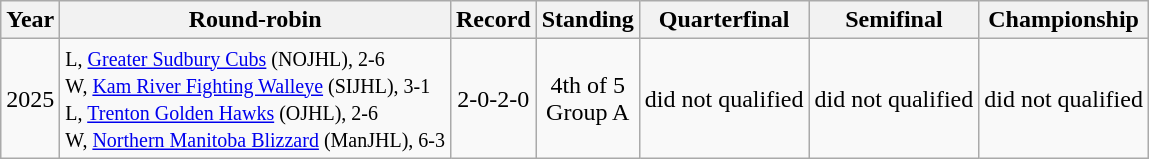<table class="wikitable" style="text-align:center;">
<tr>
<th>Year</th>
<th>Round-robin</th>
<th>Record</th>
<th>Standing</th>
<th>Quarterfinal</th>
<th>Semifinal</th>
<th>Championship</th>
</tr>
<tr>
<td>2025</td>
<td align=left><small>L, <a href='#'>Greater Sudbury Cubs</a> (NOJHL), 2-6<br>W, <a href='#'>Kam River Fighting Walleye</a> (SIJHL), 3-1<br>L, <a href='#'>Trenton Golden Hawks</a> (OJHL), 2-6<br>W, <a href='#'>Northern Manitoba Blizzard</a> (ManJHL), 6-3</small></td>
<td>2-0-2-0</td>
<td>4th of 5 <br>Group A</td>
<td>did not qualified</td>
<td>did not qualified</td>
<td>did not qualified</td>
</tr>
</table>
